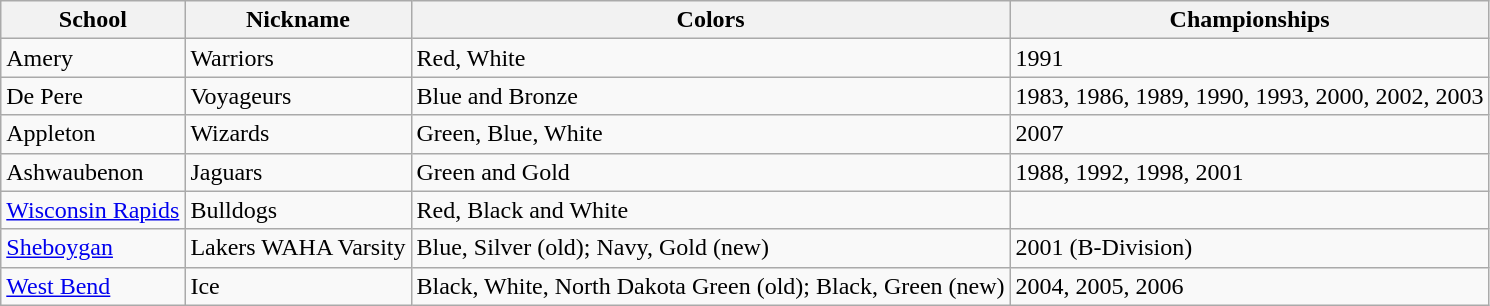<table class="wikitable">
<tr>
<th>School</th>
<th>Nickname</th>
<th>Colors</th>
<th>Championships</th>
</tr>
<tr>
<td>Amery</td>
<td>Warriors</td>
<td>Red, White</td>
<td>1991</td>
</tr>
<tr>
<td>De Pere</td>
<td>Voyageurs</td>
<td>Blue and Bronze</td>
<td>1983, 1986, 1989, 1990, 1993, 2000, 2002, 2003</td>
</tr>
<tr>
<td>Appleton</td>
<td>Wizards</td>
<td>Green, Blue, White</td>
<td>2007 </td>
</tr>
<tr>
<td>Ashwaubenon</td>
<td>Jaguars</td>
<td>Green and Gold</td>
<td>1988, 1992, 1998, 2001</td>
</tr>
<tr>
<td><a href='#'>Wisconsin Rapids</a></td>
<td>Bulldogs</td>
<td>Red, Black and White</td>
<td></td>
</tr>
<tr>
<td><a href='#'>Sheboygan</a></td>
<td>Lakers WAHA Varsity</td>
<td>Blue, Silver (old); Navy, Gold (new)</td>
<td>2001 (B-Division)</td>
</tr>
<tr>
<td><a href='#'>West Bend</a></td>
<td>Ice</td>
<td>Black, White, North Dakota Green (old); Black, Green (new)</td>
<td>2004, 2005, 2006</td>
</tr>
</table>
